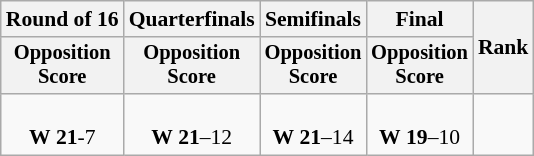<table class=wikitable style="font-size:90%">
<tr>
<th>Round of 16</th>
<th>Quarterfinals</th>
<th>Semifinals</th>
<th>Final</th>
<th rowspan=2>Rank</th>
</tr>
<tr style="font-size:95%">
<th>Opposition<br>Score</th>
<th>Opposition<br>Score</th>
<th>Opposition<br>Score</th>
<th>Opposition<br>Score</th>
</tr>
<tr align=center>
<td><br><strong>W</strong>  <strong>21</strong>-7</td>
<td><br><strong>W</strong>  <strong>21</strong>–12</td>
<td><br><strong>W</strong>  <strong>21</strong>–14</td>
<td><br><strong>W</strong>  <strong>19</strong>–10</td>
<td></td>
</tr>
</table>
